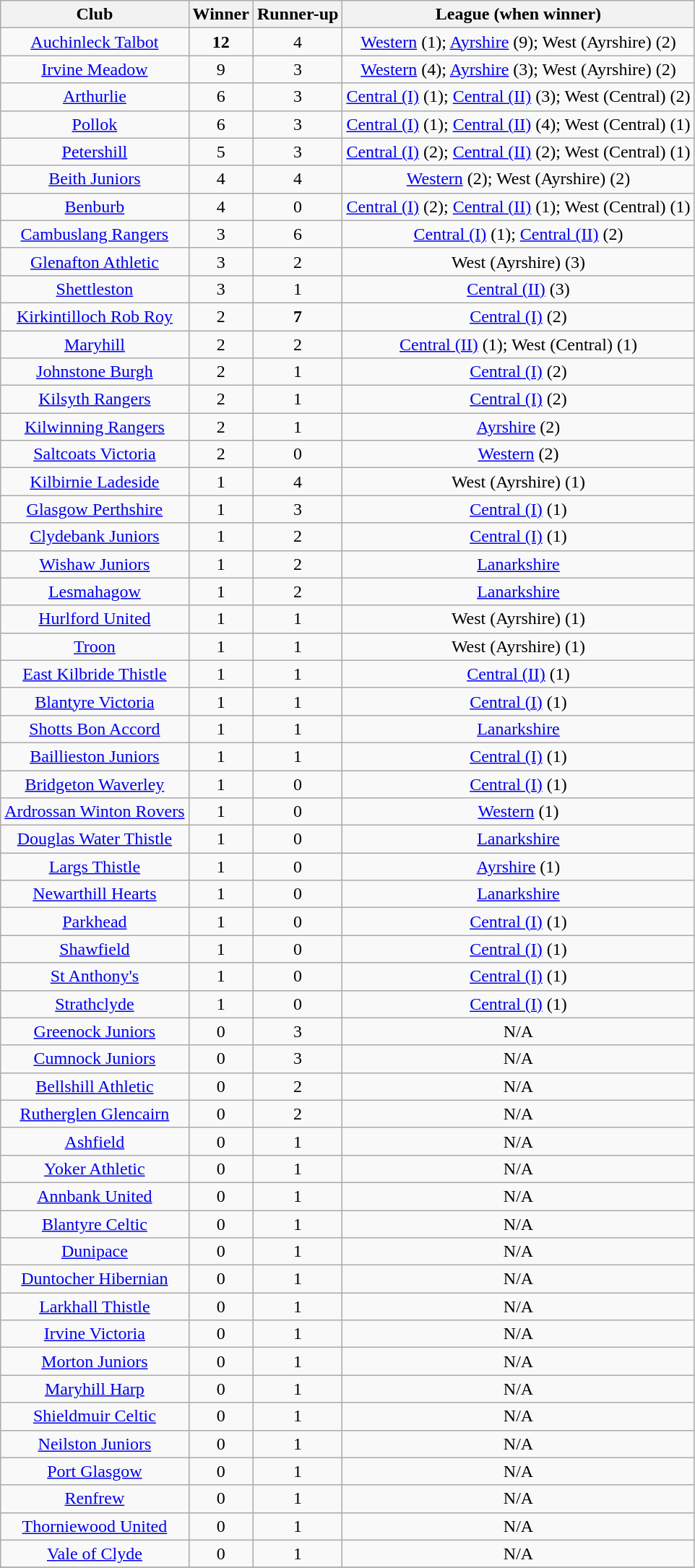<table class="wikitable sortable" style="text-align: center;">
<tr>
<th>Club</th>
<th>Winner</th>
<th>Runner-up</th>
<th>League (when winner)</th>
</tr>
<tr>
<td><a href='#'>Auchinleck Talbot</a></td>
<td><strong>12</strong></td>
<td>4</td>
<td><a href='#'>Western</a> (1); <a href='#'>Ayrshire</a> (9); West (Ayrshire) (2)</td>
</tr>
<tr>
<td><a href='#'>Irvine Meadow</a></td>
<td>9</td>
<td>3</td>
<td><a href='#'>Western</a> (4); <a href='#'>Ayrshire</a> (3); West (Ayrshire) (2)</td>
</tr>
<tr>
<td><a href='#'>Arthurlie</a></td>
<td>6</td>
<td>3</td>
<td><a href='#'>Central (I)</a> (1); <a href='#'>Central (II)</a> (3); West (Central) (2)</td>
</tr>
<tr>
<td><a href='#'>Pollok</a></td>
<td>6</td>
<td>3</td>
<td><a href='#'>Central (I)</a> (1); <a href='#'>Central (II)</a> (4); West (Central) (1)</td>
</tr>
<tr>
<td><a href='#'>Petershill</a></td>
<td>5</td>
<td>3</td>
<td><a href='#'>Central (I)</a> (2); <a href='#'>Central (II)</a> (2); West (Central) (1)</td>
</tr>
<tr>
<td><a href='#'>Beith Juniors</a></td>
<td>4</td>
<td>4</td>
<td><a href='#'>Western</a> (2); West (Ayrshire) (2)</td>
</tr>
<tr>
<td><a href='#'>Benburb</a></td>
<td>4</td>
<td>0</td>
<td><a href='#'>Central (I)</a> (2); <a href='#'>Central (II)</a> (1); West (Central) (1)</td>
</tr>
<tr>
<td><a href='#'>Cambuslang Rangers</a></td>
<td>3</td>
<td>6</td>
<td><a href='#'>Central (I)</a> (1); <a href='#'>Central (II)</a> (2)</td>
</tr>
<tr>
<td><a href='#'>Glenafton Athletic</a></td>
<td>3</td>
<td>2</td>
<td>West (Ayrshire) (3)</td>
</tr>
<tr>
<td><a href='#'>Shettleston</a></td>
<td>3</td>
<td>1</td>
<td><a href='#'>Central (II)</a> (3)</td>
</tr>
<tr>
<td><a href='#'>Kirkintilloch Rob Roy</a></td>
<td>2</td>
<td><strong>7</strong></td>
<td><a href='#'>Central (I)</a> (2)</td>
</tr>
<tr>
<td><a href='#'>Maryhill</a></td>
<td>2</td>
<td>2</td>
<td><a href='#'>Central (II)</a> (1); West (Central) (1)</td>
</tr>
<tr>
<td><a href='#'>Johnstone Burgh</a></td>
<td>2</td>
<td>1</td>
<td><a href='#'>Central (I)</a> (2)</td>
</tr>
<tr>
<td><a href='#'>Kilsyth Rangers</a></td>
<td>2</td>
<td>1</td>
<td><a href='#'>Central (I)</a> (2)</td>
</tr>
<tr>
<td><a href='#'>Kilwinning Rangers</a></td>
<td>2</td>
<td>1</td>
<td><a href='#'>Ayrshire</a> (2)</td>
</tr>
<tr>
<td><a href='#'>Saltcoats Victoria</a></td>
<td>2</td>
<td>0</td>
<td><a href='#'>Western</a> (2)</td>
</tr>
<tr>
<td><a href='#'>Kilbirnie Ladeside</a></td>
<td>1</td>
<td>4</td>
<td>West (Ayrshire) (1)</td>
</tr>
<tr>
<td><a href='#'>Glasgow Perthshire</a></td>
<td>1</td>
<td>3</td>
<td><a href='#'>Central (I)</a> (1)</td>
</tr>
<tr>
<td><a href='#'>Clydebank Juniors</a></td>
<td>1</td>
<td>2</td>
<td><a href='#'>Central (I)</a> (1)</td>
</tr>
<tr>
<td><a href='#'>Wishaw Juniors</a></td>
<td>1</td>
<td>2</td>
<td><a href='#'>Lanarkshire</a></td>
</tr>
<tr>
<td><a href='#'>Lesmahagow</a></td>
<td>1</td>
<td>2</td>
<td><a href='#'>Lanarkshire</a></td>
</tr>
<tr>
<td><a href='#'>Hurlford United</a></td>
<td>1</td>
<td>1</td>
<td>West (Ayrshire) (1)</td>
</tr>
<tr>
<td><a href='#'>Troon</a></td>
<td>1</td>
<td>1</td>
<td>West (Ayrshire) (1)</td>
</tr>
<tr>
<td><a href='#'>East Kilbride Thistle</a></td>
<td>1</td>
<td>1</td>
<td><a href='#'>Central (II)</a> (1)</td>
</tr>
<tr>
<td><a href='#'>Blantyre Victoria</a></td>
<td>1</td>
<td>1</td>
<td><a href='#'>Central (I)</a> (1)</td>
</tr>
<tr>
<td><a href='#'>Shotts Bon Accord</a></td>
<td>1</td>
<td>1</td>
<td><a href='#'>Lanarkshire</a></td>
</tr>
<tr>
<td><a href='#'>Baillieston Juniors</a></td>
<td>1</td>
<td>1</td>
<td><a href='#'>Central (I)</a> (1)</td>
</tr>
<tr>
<td><a href='#'>Bridgeton Waverley</a></td>
<td>1</td>
<td>0</td>
<td><a href='#'>Central (I)</a> (1)</td>
</tr>
<tr>
<td><a href='#'>Ardrossan Winton Rovers</a></td>
<td>1</td>
<td>0</td>
<td><a href='#'>Western</a> (1)</td>
</tr>
<tr>
<td><a href='#'>Douglas Water Thistle</a></td>
<td>1</td>
<td>0</td>
<td><a href='#'>Lanarkshire</a></td>
</tr>
<tr>
<td><a href='#'>Largs Thistle</a></td>
<td>1</td>
<td>0</td>
<td><a href='#'>Ayrshire</a> (1)</td>
</tr>
<tr>
<td><a href='#'>Newarthill Hearts</a></td>
<td>1</td>
<td>0</td>
<td><a href='#'>Lanarkshire</a></td>
</tr>
<tr>
<td><a href='#'>Parkhead</a></td>
<td>1</td>
<td>0</td>
<td><a href='#'>Central (I)</a> (1)</td>
</tr>
<tr>
<td><a href='#'>Shawfield</a></td>
<td>1</td>
<td>0</td>
<td><a href='#'>Central (I)</a> (1)</td>
</tr>
<tr>
<td><a href='#'>St Anthony's</a></td>
<td>1</td>
<td>0</td>
<td><a href='#'>Central (I)</a> (1)</td>
</tr>
<tr>
<td><a href='#'>Strathclyde</a></td>
<td>1</td>
<td>0</td>
<td><a href='#'>Central (I)</a> (1)</td>
</tr>
<tr>
<td><a href='#'>Greenock Juniors</a></td>
<td>0</td>
<td>3</td>
<td>N/A</td>
</tr>
<tr>
<td><a href='#'>Cumnock Juniors</a></td>
<td>0</td>
<td>3</td>
<td>N/A</td>
</tr>
<tr>
<td><a href='#'>Bellshill Athletic</a></td>
<td>0</td>
<td>2</td>
<td>N/A</td>
</tr>
<tr>
<td><a href='#'>Rutherglen Glencairn</a></td>
<td>0</td>
<td>2</td>
<td>N/A</td>
</tr>
<tr>
<td><a href='#'>Ashfield</a></td>
<td>0</td>
<td>1</td>
<td>N/A</td>
</tr>
<tr>
<td><a href='#'>Yoker Athletic</a></td>
<td>0</td>
<td>1</td>
<td>N/A</td>
</tr>
<tr>
<td><a href='#'>Annbank United</a></td>
<td>0</td>
<td>1</td>
<td>N/A</td>
</tr>
<tr>
<td><a href='#'>Blantyre Celtic</a></td>
<td>0</td>
<td>1</td>
<td>N/A</td>
</tr>
<tr>
<td><a href='#'>Dunipace</a></td>
<td>0</td>
<td>1</td>
<td>N/A</td>
</tr>
<tr>
<td><a href='#'>Duntocher Hibernian</a></td>
<td>0</td>
<td>1</td>
<td>N/A</td>
</tr>
<tr>
<td><a href='#'>Larkhall Thistle</a></td>
<td>0</td>
<td>1</td>
<td>N/A</td>
</tr>
<tr>
<td><a href='#'>Irvine Victoria</a></td>
<td>0</td>
<td>1</td>
<td>N/A</td>
</tr>
<tr>
<td><a href='#'>Morton Juniors</a></td>
<td>0</td>
<td>1</td>
<td>N/A</td>
</tr>
<tr>
<td><a href='#'>Maryhill Harp</a></td>
<td>0</td>
<td>1</td>
<td>N/A</td>
</tr>
<tr>
<td><a href='#'>Shieldmuir Celtic</a></td>
<td>0</td>
<td>1</td>
<td>N/A</td>
</tr>
<tr>
<td><a href='#'>Neilston Juniors</a></td>
<td>0</td>
<td>1</td>
<td>N/A</td>
</tr>
<tr>
<td><a href='#'>Port Glasgow</a></td>
<td>0</td>
<td>1</td>
<td>N/A</td>
</tr>
<tr>
<td><a href='#'>Renfrew</a></td>
<td>0</td>
<td>1</td>
<td>N/A</td>
</tr>
<tr>
<td><a href='#'>Thorniewood United</a></td>
<td>0</td>
<td>1</td>
<td>N/A</td>
</tr>
<tr>
<td><a href='#'>Vale of Clyde</a></td>
<td>0</td>
<td>1</td>
<td>N/A</td>
</tr>
<tr>
</tr>
</table>
